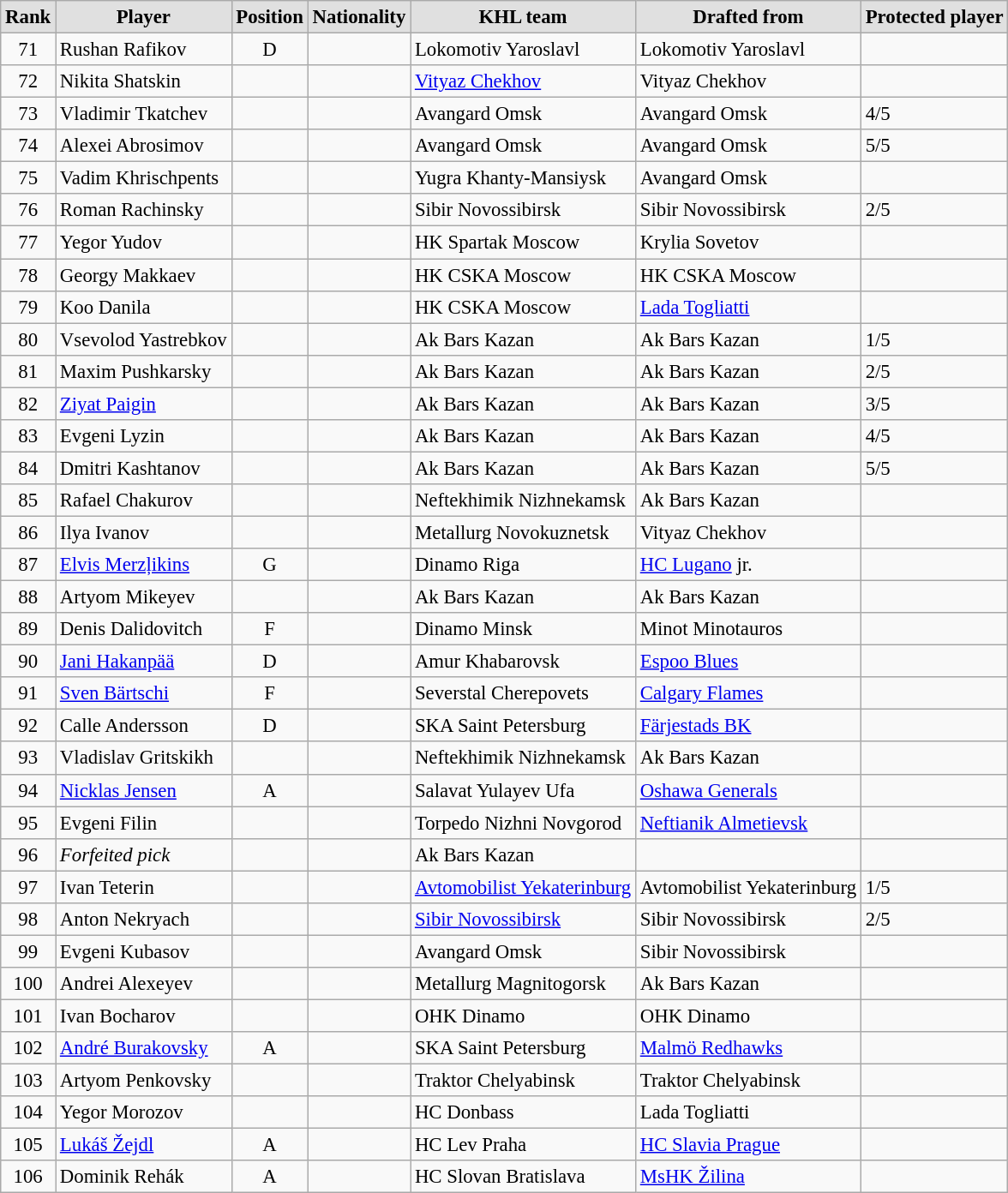<table style="font-size: 95%; text-align: left;" class="wikitable alternance">
<tr>
<th scope="col" style="background: #e0e0e0;">Rank</th>
<th scope="col" style="background: #e0e0e0;">Player</th>
<th scope="col" style="background: #e0e0e0;">Position</th>
<th scope="col" style="background: #e0e0e0;">Nationality</th>
<th scope="col" style="background: #e0e0e0;">KHL team</th>
<th scope="col" style="background: #e0e0e0;">Drafted from</th>
<th scope="col" style="background: #e0e0e0;">Protected player</th>
</tr>
<tr>
<td align="center">71</td>
<td>Rushan Rafikov</td>
<td align="center">D</td>
<td></td>
<td>Lokomotiv Yaroslavl</td>
<td>Lokomotiv Yaroslavl</td>
<td></td>
</tr>
<tr>
<td align="center">72</td>
<td>Nikita Shatskin</td>
<td align="center"></td>
<td></td>
<td><a href='#'>Vityaz Chekhov</a></td>
<td>Vityaz Chekhov</td>
<td></td>
</tr>
<tr>
<td align="center">73</td>
<td>Vladimir Tkatchev</td>
<td align="center"></td>
<td></td>
<td>Avangard Omsk</td>
<td>Avangard Omsk</td>
<td>4/5</td>
</tr>
<tr>
<td align="center">74</td>
<td>Alexei Abrosimov</td>
<td align="center"></td>
<td></td>
<td>Avangard Omsk</td>
<td>Avangard Omsk</td>
<td>5/5</td>
</tr>
<tr>
<td align="center">75</td>
<td>Vadim Khrischpents</td>
<td align="center"></td>
<td></td>
<td>Yugra Khanty-Mansiysk</td>
<td>Avangard Omsk</td>
<td></td>
</tr>
<tr>
<td align="center">76</td>
<td>Roman Rachinsky</td>
<td align="center"></td>
<td></td>
<td>Sibir Novossibirsk</td>
<td>Sibir Novossibirsk</td>
<td>2/5</td>
</tr>
<tr>
<td align="center">77</td>
<td>Yegor Yudov</td>
<td align="center"></td>
<td></td>
<td>HK Spartak Moscow</td>
<td>Krylia Sovetov</td>
<td></td>
</tr>
<tr>
<td align="center">78</td>
<td>Georgy Makkaev</td>
<td align="center"></td>
<td></td>
<td>HK CSKA Moscow</td>
<td>HK CSKA Moscow</td>
<td></td>
</tr>
<tr>
<td align="center">79</td>
<td>Koo Danila</td>
<td align="center"></td>
<td></td>
<td>HK CSKA Moscow</td>
<td><a href='#'>Lada Togliatti</a></td>
<td></td>
</tr>
<tr>
<td align="center">80</td>
<td>Vsevolod Yastrebkov</td>
<td align="center"></td>
<td></td>
<td>Ak Bars Kazan</td>
<td>Ak Bars Kazan</td>
<td>1/5</td>
</tr>
<tr>
<td align="center">81</td>
<td>Maxim Pushkarsky</td>
<td align="center"></td>
<td></td>
<td>Ak Bars Kazan</td>
<td>Ak Bars Kazan</td>
<td>2/5</td>
</tr>
<tr>
<td align="center">82</td>
<td><a href='#'>Ziyat Paigin</a></td>
<td align="center"></td>
<td></td>
<td>Ak Bars Kazan</td>
<td>Ak Bars Kazan</td>
<td>3/5</td>
</tr>
<tr>
<td align="center">83</td>
<td>Evgeni Lyzin</td>
<td align="center"></td>
<td></td>
<td>Ak Bars Kazan</td>
<td>Ak Bars Kazan</td>
<td>4/5</td>
</tr>
<tr>
<td align="center">84</td>
<td>Dmitri Kashtanov</td>
<td align="center"></td>
<td></td>
<td>Ak Bars Kazan</td>
<td>Ak Bars Kazan</td>
<td>5/5</td>
</tr>
<tr>
<td align="center">85</td>
<td>Rafael Chakurov</td>
<td align="center"></td>
<td></td>
<td>Neftekhimik Nizhnekamsk</td>
<td>Ak Bars Kazan</td>
<td></td>
</tr>
<tr>
<td align="center">86</td>
<td>Ilya Ivanov</td>
<td align="center"></td>
<td></td>
<td>Metallurg Novokuznetsk</td>
<td>Vityaz Chekhov</td>
<td></td>
</tr>
<tr>
<td align="center">87</td>
<td><a href='#'>Elvis Merzļikins</a></td>
<td align="center">G</td>
<td></td>
<td>Dinamo Riga</td>
<td><a href='#'>HC Lugano</a> jr.</td>
<td></td>
</tr>
<tr>
<td align="center">88</td>
<td>Artyom Mikeyev</td>
<td align="center"></td>
<td></td>
<td>Ak Bars Kazan</td>
<td>Ak Bars Kazan</td>
<td></td>
</tr>
<tr>
<td align="center">89</td>
<td>Denis Dalidovitch</td>
<td align="center">F</td>
<td></td>
<td>Dinamo Minsk</td>
<td>Minot Minotauros</td>
<td></td>
</tr>
<tr>
<td align="center">90</td>
<td><a href='#'>Jani Hakanpää</a></td>
<td align="center">D</td>
<td></td>
<td>Amur Khabarovsk</td>
<td><a href='#'>Espoo Blues</a></td>
<td></td>
</tr>
<tr>
<td align="center">91</td>
<td><a href='#'>Sven Bärtschi</a></td>
<td align="center">F</td>
<td></td>
<td>Severstal Cherepovets</td>
<td><a href='#'>Calgary Flames</a></td>
<td></td>
</tr>
<tr>
<td align="center">92</td>
<td>Calle Andersson</td>
<td align="center">D</td>
<td></td>
<td>SKA Saint Petersburg</td>
<td><a href='#'>Färjestads BK</a></td>
<td></td>
</tr>
<tr>
<td align="center">93</td>
<td>Vladislav Gritskikh</td>
<td align="center"></td>
<td></td>
<td>Neftekhimik Nizhnekamsk</td>
<td>Ak Bars Kazan</td>
<td></td>
</tr>
<tr>
<td align="center">94</td>
<td><a href='#'>Nicklas Jensen</a></td>
<td align="center">A</td>
<td></td>
<td>Salavat Yulayev Ufa</td>
<td><a href='#'>Oshawa Generals</a></td>
<td></td>
</tr>
<tr>
<td align="center">95</td>
<td>Evgeni Filin</td>
<td align="center"></td>
<td></td>
<td>Torpedo Nizhni Novgorod</td>
<td><a href='#'>Neftianik Almetievsk</a></td>
<td></td>
</tr>
<tr>
<td align="center">96</td>
<td><em>Forfeited pick</em></td>
<td align="center"></td>
<td></td>
<td>Ak Bars Kazan</td>
<td></td>
<td></td>
</tr>
<tr>
<td align="center">97</td>
<td>Ivan Teterin</td>
<td align="center"></td>
<td></td>
<td><a href='#'>Avtomobilist Yekaterinburg</a></td>
<td>Avtomobilist Yekaterinburg</td>
<td>1/5</td>
</tr>
<tr>
<td align="center">98</td>
<td>Anton Nekryach</td>
<td align="center"></td>
<td></td>
<td><a href='#'>Sibir Novossibirsk</a></td>
<td>Sibir Novossibirsk</td>
<td>2/5</td>
</tr>
<tr>
<td align="center">99</td>
<td>Evgeni Kubasov</td>
<td align="center"></td>
<td></td>
<td>Avangard Omsk</td>
<td>Sibir Novossibirsk</td>
<td></td>
</tr>
<tr>
<td align="center">100</td>
<td>Andrei Alexeyev</td>
<td align="center"></td>
<td></td>
<td>Metallurg Magnitogorsk</td>
<td>Ak Bars Kazan</td>
<td></td>
</tr>
<tr>
<td align="center">101</td>
<td>Ivan Bocharov</td>
<td align="center"></td>
<td></td>
<td>OHK Dinamo</td>
<td>OHK Dinamo</td>
<td></td>
</tr>
<tr>
<td align="center">102</td>
<td><a href='#'>André Burakovsky</a></td>
<td align="center">A</td>
<td></td>
<td>SKA Saint Petersburg</td>
<td><a href='#'>Malmö Redhawks</a></td>
<td></td>
</tr>
<tr>
<td align="center">103</td>
<td>Artyom Penkovsky</td>
<td align="center"></td>
<td></td>
<td>Traktor Chelyabinsk</td>
<td>Traktor Chelyabinsk</td>
<td></td>
</tr>
<tr>
<td align="center">104</td>
<td>Yegor Morozov</td>
<td align="center"></td>
<td></td>
<td>HC Donbass</td>
<td>Lada Togliatti</td>
<td></td>
</tr>
<tr>
<td align="center">105</td>
<td><a href='#'>Lukáš Žejdl</a></td>
<td align="center">A</td>
<td></td>
<td>HC Lev Praha</td>
<td><a href='#'>HC Slavia Prague</a></td>
<td></td>
</tr>
<tr>
<td align="center">106</td>
<td>Dominik Rehák</td>
<td align="center">A</td>
<td></td>
<td>HC Slovan Bratislava</td>
<td><a href='#'>MsHK Žilina</a></td>
<td></td>
</tr>
</table>
